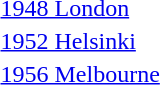<table>
<tr>
<td><a href='#'>1948 London</a><br></td>
<td></td>
<td></td>
<td></td>
</tr>
<tr>
<td><a href='#'>1952 Helsinki</a><br></td>
<td></td>
<td></td>
<td></td>
</tr>
<tr>
<td><a href='#'>1956 Melbourne</a><br></td>
<td></td>
<td></td>
<td></td>
</tr>
</table>
